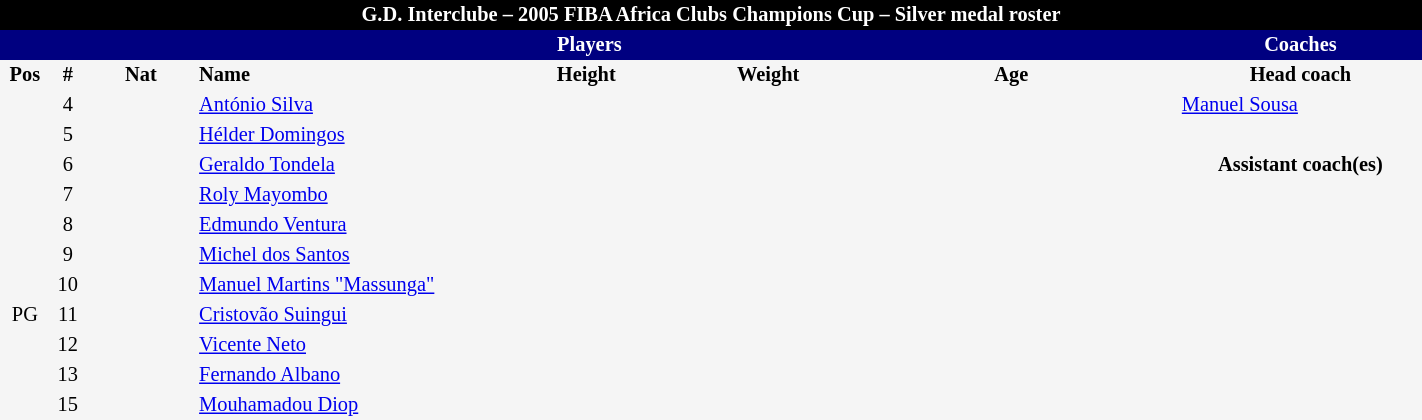<table border=0 cellpadding=2 cellspacing=0  |- bgcolor=#f5f5f5 style="text-align:center; font-size:85%;" width=75%>
<tr>
<td colspan="8" style="background: black; color: white"><strong>G.D. Interclube – 2005 FIBA Africa Clubs Champions Cup – Silver medal roster</strong></td>
</tr>
<tr>
<td colspan="7" style="background: #000080; color: white"><strong>Players</strong></td>
<td style="background: #000080; color: white"><strong>Coaches</strong></td>
</tr>
<tr style="background=#f5f5f5; color: black">
<th width=5px>Pos</th>
<th width=5px>#</th>
<th width=50px>Nat</th>
<th width=135px align=left>Name</th>
<th width=100px>Height</th>
<th width=70px>Weight</th>
<th width=160px>Age</th>
<th width=115px>Head coach</th>
</tr>
<tr>
<td></td>
<td>4</td>
<td></td>
<td align=left><a href='#'>António Silva</a></td>
<td></td>
<td></td>
<td><span></span></td>
<td align=left> <a href='#'>Manuel Sousa</a></td>
</tr>
<tr>
<td></td>
<td>5</td>
<td></td>
<td align=left><a href='#'>Hélder Domingos</a></td>
<td></td>
<td></td>
<td><span></span></td>
</tr>
<tr>
<td></td>
<td>6</td>
<td></td>
<td align=left><a href='#'>Geraldo Tondela</a></td>
<td></td>
<td></td>
<td><span></span></td>
<td><strong>Assistant coach(es)</strong></td>
</tr>
<tr>
<td></td>
<td>7</td>
<td></td>
<td align=left><a href='#'>Roly Mayombo</a></td>
<td></td>
<td></td>
<td><span></span></td>
<td align=left></td>
</tr>
<tr>
<td></td>
<td>8</td>
<td></td>
<td align=left><a href='#'>Edmundo Ventura</a></td>
<td></td>
<td></td>
<td><span></span></td>
<td align=left></td>
</tr>
<tr>
<td></td>
<td>9</td>
<td></td>
<td align=left><a href='#'>Michel dos Santos</a></td>
<td></td>
<td></td>
<td><span></span></td>
</tr>
<tr>
<td></td>
<td>10</td>
<td></td>
<td align=left><a href='#'>Manuel Martins "Massunga"</a></td>
<td></td>
<td></td>
<td><span></span></td>
</tr>
<tr>
<td>PG</td>
<td>11</td>
<td></td>
<td align=left><a href='#'>Cristovão Suingui</a></td>
<td><span></span></td>
<td><span></span></td>
<td><span></span></td>
</tr>
<tr>
<td></td>
<td>12</td>
<td></td>
<td align=left><a href='#'>Vicente Neto</a></td>
<td></td>
<td></td>
<td><span></span></td>
</tr>
<tr>
<td></td>
<td>13</td>
<td></td>
<td align=left><a href='#'>Fernando Albano</a></td>
<td></td>
<td></td>
<td><span></span></td>
</tr>
<tr>
<td></td>
<td>15</td>
<td></td>
<td align=left><a href='#'>Mouhamadou Diop</a></td>
<td></td>
<td></td>
<td><span></span></td>
</tr>
</table>
